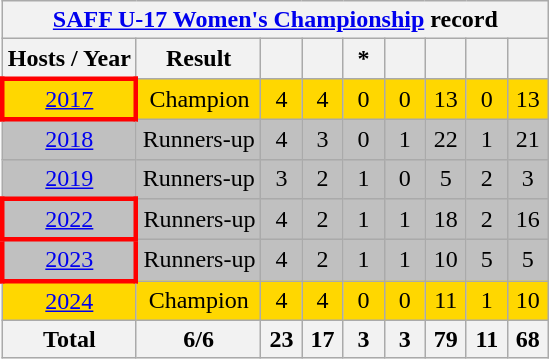<table class="wikitable" style="text-align: center;">
<tr>
<th colspan="10"><a href='#'>SAFF U-17 Women's Championship</a> record</th>
</tr>
<tr>
<th>Hosts / Year</th>
<th>Result</th>
<th width=20></th>
<th width=20></th>
<th width=20>*</th>
<th width=20></th>
<th width=20></th>
<th width=20></th>
<th width=20></th>
</tr>
<tr bgcolor=gold>
<td style="border: 3px solid red"> <a href='#'>2017</a></td>
<td>Champion</td>
<td>4</td>
<td>4</td>
<td>0</td>
<td>0</td>
<td>13</td>
<td>0</td>
<td>13</td>
</tr>
<tr bgcolor=silver>
<td> <a href='#'>2018</a></td>
<td>Runners-up</td>
<td>4</td>
<td>3</td>
<td>0</td>
<td>1</td>
<td>22</td>
<td>1</td>
<td>21</td>
</tr>
<tr bgcolor=silver>
<td> <a href='#'>2019</a></td>
<td>Runners-up</td>
<td>3</td>
<td>2</td>
<td>1</td>
<td>0</td>
<td>5</td>
<td>2</td>
<td>3</td>
</tr>
<tr bgcolor=silver>
<td style="border: 3px solid red"> <a href='#'>2022</a></td>
<td>Runners-up</td>
<td>4</td>
<td>2</td>
<td>1</td>
<td>1</td>
<td>18</td>
<td>2</td>
<td>16</td>
</tr>
<tr bgcolor=silver>
<td style="border: 3px solid red"> <a href='#'>2023</a></td>
<td>Runners-up</td>
<td>4</td>
<td>2</td>
<td>1</td>
<td>1</td>
<td>10</td>
<td>5</td>
<td>5</td>
</tr>
<tr bgcolor=gold>
<td> <a href='#'>2024</a></td>
<td>Champion</td>
<td>4</td>
<td>4</td>
<td>0</td>
<td>0</td>
<td>11</td>
<td>1</td>
<td>10</td>
</tr>
<tr>
<th>Total</th>
<th>6/6</th>
<th>23</th>
<th>17</th>
<th>3</th>
<th>3</th>
<th>79</th>
<th>11</th>
<th>68</th>
</tr>
</table>
